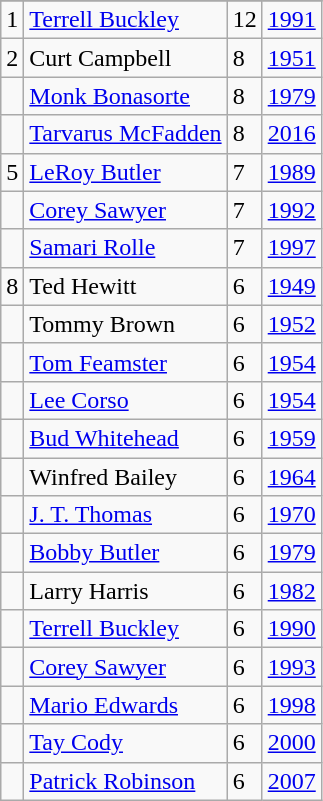<table class="wikitable">
<tr>
</tr>
<tr>
<td>1</td>
<td><a href='#'>Terrell Buckley</a></td>
<td>12</td>
<td><a href='#'>1991</a></td>
</tr>
<tr>
<td>2</td>
<td>Curt Campbell</td>
<td>8</td>
<td><a href='#'>1951</a></td>
</tr>
<tr>
<td></td>
<td><a href='#'>Monk Bonasorte</a></td>
<td>8</td>
<td><a href='#'>1979</a></td>
</tr>
<tr>
<td></td>
<td><a href='#'>Tarvarus McFadden</a></td>
<td>8</td>
<td><a href='#'>2016</a></td>
</tr>
<tr>
<td>5</td>
<td><a href='#'>LeRoy Butler</a></td>
<td>7</td>
<td><a href='#'>1989</a></td>
</tr>
<tr>
<td></td>
<td><a href='#'>Corey Sawyer</a></td>
<td>7</td>
<td><a href='#'>1992</a></td>
</tr>
<tr>
<td></td>
<td><a href='#'>Samari Rolle</a></td>
<td>7</td>
<td><a href='#'>1997</a></td>
</tr>
<tr>
<td>8</td>
<td>Ted Hewitt</td>
<td>6</td>
<td><a href='#'>1949</a></td>
</tr>
<tr>
<td></td>
<td>Tommy Brown</td>
<td>6</td>
<td><a href='#'>1952</a></td>
</tr>
<tr>
<td></td>
<td><a href='#'>Tom Feamster</a></td>
<td>6</td>
<td><a href='#'>1954</a></td>
</tr>
<tr>
<td></td>
<td><a href='#'>Lee Corso</a></td>
<td>6</td>
<td><a href='#'>1954</a></td>
</tr>
<tr>
<td></td>
<td><a href='#'>Bud Whitehead</a></td>
<td>6</td>
<td><a href='#'>1959</a></td>
</tr>
<tr>
<td></td>
<td>Winfred Bailey</td>
<td>6</td>
<td><a href='#'>1964</a></td>
</tr>
<tr>
<td></td>
<td><a href='#'>J. T. Thomas</a></td>
<td>6</td>
<td><a href='#'>1970</a></td>
</tr>
<tr>
<td></td>
<td><a href='#'>Bobby Butler</a></td>
<td>6</td>
<td><a href='#'>1979</a></td>
</tr>
<tr>
<td></td>
<td>Larry Harris</td>
<td>6</td>
<td><a href='#'>1982</a></td>
</tr>
<tr>
<td></td>
<td><a href='#'>Terrell Buckley</a></td>
<td>6</td>
<td><a href='#'>1990</a></td>
</tr>
<tr>
<td></td>
<td><a href='#'>Corey Sawyer</a></td>
<td>6</td>
<td><a href='#'>1993</a></td>
</tr>
<tr>
<td></td>
<td><a href='#'>Mario Edwards</a></td>
<td>6</td>
<td><a href='#'>1998</a></td>
</tr>
<tr>
<td></td>
<td><a href='#'>Tay Cody</a></td>
<td>6</td>
<td><a href='#'>2000</a></td>
</tr>
<tr>
<td></td>
<td><a href='#'>Patrick Robinson</a></td>
<td>6</td>
<td><a href='#'>2007</a></td>
</tr>
</table>
